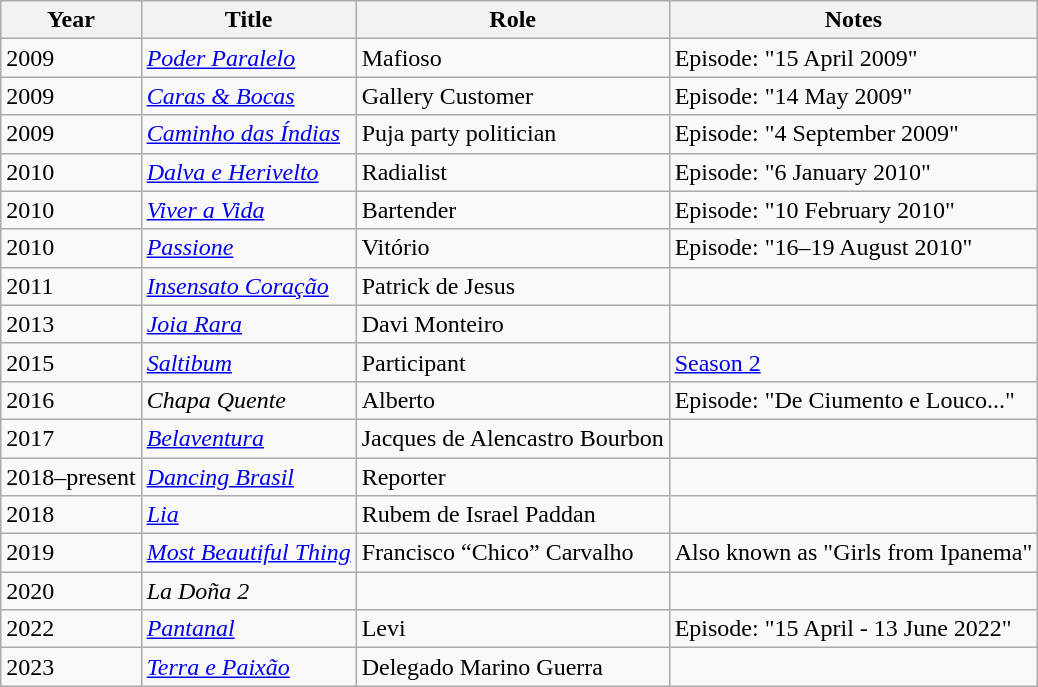<table class="wikitable">
<tr>
<th>Year</th>
<th>Title</th>
<th>Role</th>
<th>Notes</th>
</tr>
<tr>
<td>2009</td>
<td><em><a href='#'>Poder Paralelo</a></em></td>
<td>Mafioso</td>
<td>Episode: "15 April 2009"</td>
</tr>
<tr>
<td>2009</td>
<td><em><a href='#'>Caras & Bocas</a></em></td>
<td>Gallery Customer</td>
<td>Episode: "14 May 2009"</td>
</tr>
<tr>
<td>2009</td>
<td><em><a href='#'>Caminho das Índias</a></em></td>
<td>Puja party politician</td>
<td>Episode: "4 September 2009"</td>
</tr>
<tr>
<td>2010</td>
<td><em><a href='#'>Dalva e Herivelto</a></em></td>
<td>Radialist</td>
<td>Episode: "6 January 2010"</td>
</tr>
<tr>
<td>2010</td>
<td><em><a href='#'>Viver a Vida</a></em></td>
<td>Bartender</td>
<td>Episode: "10 February 2010"</td>
</tr>
<tr>
<td>2010</td>
<td><em><a href='#'>Passione</a></em></td>
<td>Vitório</td>
<td>Episode: "16–19 August 2010"</td>
</tr>
<tr>
<td>2011</td>
<td><em><a href='#'>Insensato Coração</a></em></td>
<td>Patrick de Jesus</td>
<td></td>
</tr>
<tr>
<td>2013</td>
<td><em><a href='#'>Joia Rara</a></em></td>
<td>Davi Monteiro</td>
<td></td>
</tr>
<tr>
<td>2015</td>
<td><em><a href='#'>Saltibum</a></em></td>
<td>Participant</td>
<td><a href='#'>Season 2</a></td>
</tr>
<tr>
<td>2016</td>
<td><em>Chapa Quente</em></td>
<td>Alberto</td>
<td>Episode: "De Ciumento e Louco..."</td>
</tr>
<tr>
<td>2017</td>
<td><em><a href='#'>Belaventura</a></em></td>
<td>Jacques de Alencastro Bourbon</td>
<td></td>
</tr>
<tr>
<td>2018–present</td>
<td><em><a href='#'>Dancing Brasil</a></em></td>
<td>Reporter</td>
<td></td>
</tr>
<tr>
<td>2018</td>
<td><em><a href='#'>Lia</a></em></td>
<td>Rubem de Israel Paddan</td>
<td></td>
</tr>
<tr>
<td>2019</td>
<td><em><a href='#'>Most Beautiful Thing</a></em></td>
<td>Francisco “Chico” Carvalho</td>
<td>Also known as "Girls from Ipanema"</td>
</tr>
<tr>
<td>2020</td>
<td><em>La Doña 2</em></td>
<td></td>
<td></td>
</tr>
<tr>
<td>2022</td>
<td><em><a href='#'>Pantanal</a></em></td>
<td>Levi</td>
<td>Episode: "15 April - 13 June 2022"</td>
</tr>
<tr>
<td>2023</td>
<td><em><a href='#'>Terra e Paixão</a></em></td>
<td>Delegado Marino Guerra</td>
<td></td>
</tr>
</table>
